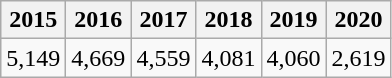<table class="wikitable">
<tr>
<th>2015</th>
<th>2016</th>
<th>2017</th>
<th>2018</th>
<th>2019</th>
<th>2020</th>
</tr>
<tr>
<td>5,149</td>
<td>4,669</td>
<td>4,559</td>
<td>4,081</td>
<td>4,060</td>
<td>2,619</td>
</tr>
</table>
